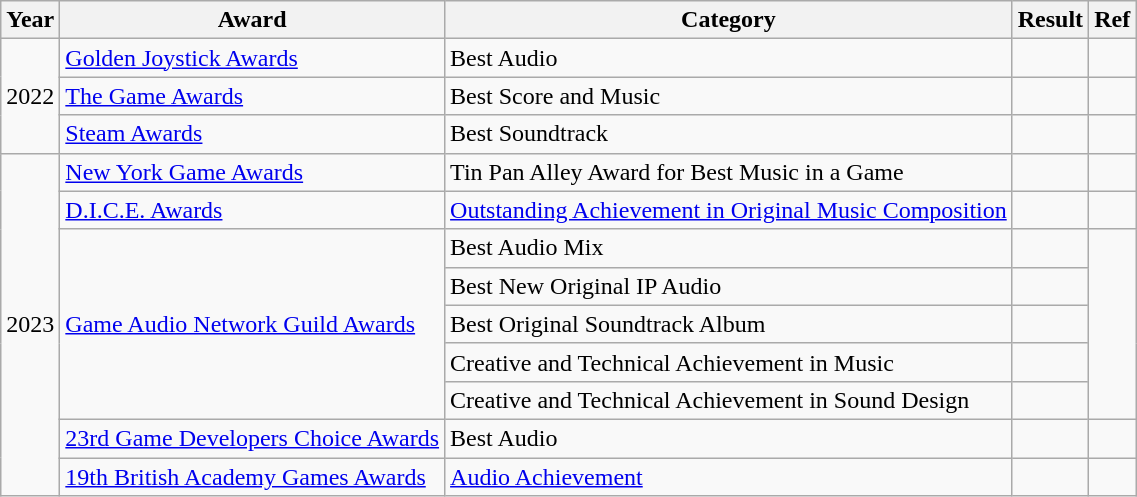<table class="wikitable sortable plainrowheaders">
<tr>
<th>Year</th>
<th>Award</th>
<th>Category</th>
<th>Result</th>
<th>Ref</th>
</tr>
<tr>
<td style="text-align:center;" rowspan="3">2022</td>
<td><a href='#'>Golden Joystick Awards</a></td>
<td>Best Audio</td>
<td></td>
<td style="text-align:center;"></td>
</tr>
<tr>
<td><a href='#'>The Game Awards</a></td>
<td>Best Score and Music</td>
<td></td>
<td style="text-align:center;"></td>
</tr>
<tr>
<td><a href='#'>Steam Awards</a></td>
<td>Best Soundtrack</td>
<td></td>
<td style="text-align:center;"></td>
</tr>
<tr>
<td style="text-align:center;" rowspan="9">2023</td>
<td><a href='#'>New York Game Awards</a></td>
<td>Tin Pan Alley Award for Best Music in a Game</td>
<td></td>
<td style="text-align:center;"></td>
</tr>
<tr>
<td><a href='#'>D.I.C.E. Awards</a></td>
<td><a href='#'>Outstanding Achievement in Original Music Composition</a></td>
<td></td>
<td style="text-align:center;"></td>
</tr>
<tr>
<td rowspan="5"><a href='#'>Game Audio Network Guild Awards</a></td>
<td>Best Audio Mix</td>
<td></td>
<td style="text-align:center;" rowspan="5"></td>
</tr>
<tr>
<td>Best New Original IP Audio</td>
<td></td>
</tr>
<tr>
<td>Best Original Soundtrack Album</td>
<td></td>
</tr>
<tr>
<td>Creative and Technical Achievement in Music</td>
<td></td>
</tr>
<tr>
<td>Creative and Technical Achievement in Sound Design</td>
<td></td>
</tr>
<tr>
<td><a href='#'>23rd Game Developers Choice Awards</a></td>
<td>Best Audio</td>
<td></td>
<td style="text-align:center;"></td>
</tr>
<tr>
<td><a href='#'>19th British Academy Games Awards</a></td>
<td><a href='#'>Audio Achievement</a></td>
<td></td>
<td style="text-align:center;"></td>
</tr>
</table>
